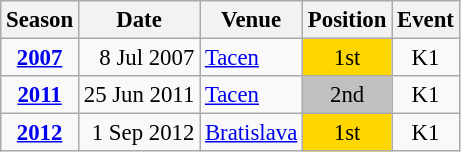<table class="wikitable" style="text-align:center; font-size:95%;">
<tr>
<th>Season</th>
<th>Date</th>
<th>Venue</th>
<th>Position</th>
<th>Event</th>
</tr>
<tr>
<td><strong><a href='#'>2007</a></strong></td>
<td align=right>8 Jul 2007</td>
<td align=left><a href='#'>Tacen</a></td>
<td bgcolor=gold>1st</td>
<td>K1</td>
</tr>
<tr>
<td><strong><a href='#'>2011</a></strong></td>
<td align=right>25 Jun 2011</td>
<td align=left><a href='#'>Tacen</a></td>
<td bgcolor=silver>2nd</td>
<td>K1</td>
</tr>
<tr>
<td><strong><a href='#'>2012</a></strong></td>
<td align=right>1 Sep 2012</td>
<td align=left><a href='#'>Bratislava</a></td>
<td bgcolor=gold>1st</td>
<td>K1</td>
</tr>
</table>
